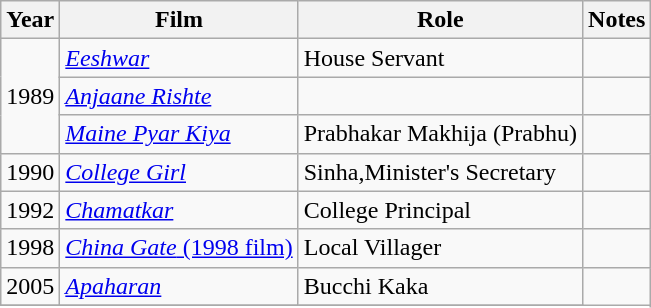<table class="wikitable sortable">
<tr>
<th>Year</th>
<th>Film</th>
<th>Role</th>
<th>Notes</th>
</tr>
<tr>
<td Rowspan="3">1989</td>
<td><em><a href='#'>Eeshwar</a></em></td>
<td>House Servant</td>
<td></td>
</tr>
<tr>
<td><em><a href='#'>Anjaane Rishte</a></em></td>
<td></td>
<td></td>
</tr>
<tr>
<td><em><a href='#'>Maine Pyar Kiya</a></em></td>
<td>Prabhakar Makhija (Prabhu)</td>
<td></td>
</tr>
<tr>
<td>1990</td>
<td><em><a href='#'>College Girl</a></em></td>
<td>Sinha,Minister's Secretary</td>
<td></td>
</tr>
<tr>
<td>1992</td>
<td><em><a href='#'>Chamatkar</a></em></td>
<td>College Principal</td>
<td></td>
</tr>
<tr>
<td>1998</td>
<td><a href='#'><em>China Gate</em> (1998 film)</a></td>
<td>Local Villager</td>
<td></td>
</tr>
<tr>
<td>2005</td>
<td><em><a href='#'>Apaharan</a></em></td>
<td>Bucchi Kaka</td>
</tr>
<tr>
</tr>
</table>
